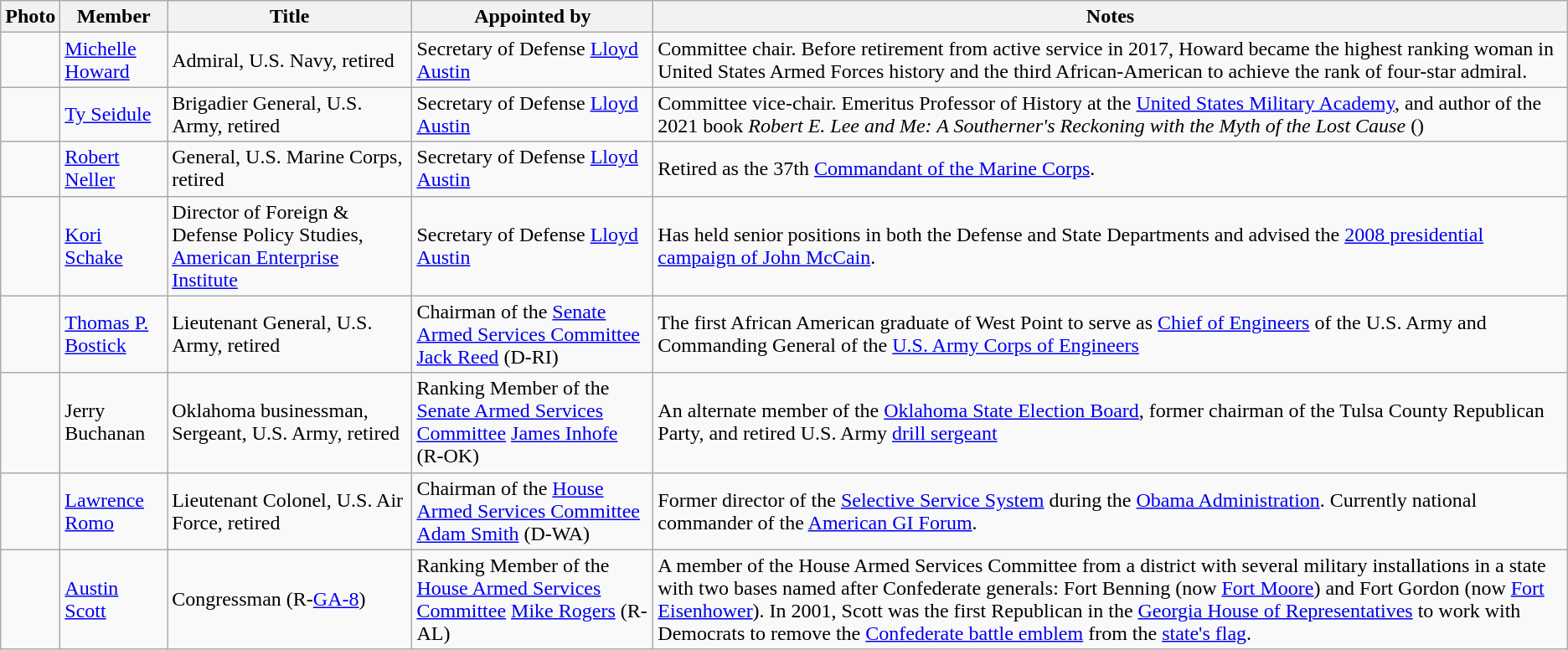<table class="wikitable">
<tr>
<th>Photo</th>
<th>Member</th>
<th>Title</th>
<th>Appointed by</th>
<th>Notes</th>
</tr>
<tr>
<td></td>
<td><a href='#'>Michelle Howard</a></td>
<td>Admiral, U.S. Navy, retired</td>
<td>Secretary of Defense <a href='#'>Lloyd Austin</a></td>
<td>Committee chair. Before retirement from active service in 2017, Howard became the highest ranking woman in United States Armed Forces history and the third African-American to achieve the rank of four-star admiral.</td>
</tr>
<tr>
<td></td>
<td><a href='#'>Ty Seidule</a></td>
<td>Brigadier General, U.S. Army, retired</td>
<td>Secretary of Defense <a href='#'>Lloyd Austin</a></td>
<td>Committee vice-chair. Emeritus Professor of History at the <a href='#'>United States Military Academy</a>, and author of the 2021 book <em>Robert E. Lee and Me: A Southerner's Reckoning with the Myth of the Lost Cause</em> ()</td>
</tr>
<tr>
<td></td>
<td><a href='#'>Robert Neller</a></td>
<td>General, U.S. Marine Corps, retired</td>
<td>Secretary of Defense <a href='#'>Lloyd Austin</a></td>
<td>Retired as the 37th <a href='#'>Commandant of the Marine Corps</a>.</td>
</tr>
<tr>
<td></td>
<td><a href='#'>Kori Schake</a></td>
<td>Director of Foreign & Defense Policy Studies, <a href='#'>American Enterprise Institute</a></td>
<td>Secretary of Defense <a href='#'>Lloyd Austin</a></td>
<td>Has held senior positions in both the Defense and State Departments and advised the <a href='#'>2008 presidential campaign of John McCain</a>.</td>
</tr>
<tr>
<td></td>
<td><a href='#'>Thomas P. Bostick</a></td>
<td>Lieutenant General, U.S. Army, retired</td>
<td>Chairman of the <a href='#'>Senate Armed Services Committee</a> <a href='#'>Jack Reed</a> (D-RI)</td>
<td>The first African American graduate of West Point to serve as <a href='#'>Chief of Engineers</a> of the U.S. Army and Commanding General of the <a href='#'>U.S. Army Corps of Engineers</a></td>
</tr>
<tr>
<td></td>
<td>Jerry Buchanan</td>
<td>Oklahoma businessman, Sergeant, U.S. Army, retired</td>
<td>Ranking Member of the <a href='#'>Senate Armed Services Committee</a> <a href='#'>James Inhofe</a> (R-OK)</td>
<td>An alternate member of the <a href='#'>Oklahoma State Election Board</a>, former chairman of the Tulsa County Republican Party, and retired U.S. Army <a href='#'>drill sergeant</a></td>
</tr>
<tr>
<td></td>
<td><a href='#'>Lawrence Romo</a></td>
<td>Lieutenant Colonel, U.S. Air Force, retired</td>
<td>Chairman of the <a href='#'>House Armed Services Committee</a> <a href='#'>Adam Smith</a> (D-WA)</td>
<td>Former director of the <a href='#'>Selective Service System</a> during the <a href='#'>Obama Administration</a>. Currently national commander of the <a href='#'>American GI Forum</a>.</td>
</tr>
<tr>
<td></td>
<td><a href='#'>Austin Scott</a></td>
<td>Congressman (R-<a href='#'>GA-8</a>)</td>
<td>Ranking Member of the <a href='#'>House Armed Services Committee</a> <a href='#'>Mike Rogers</a> (R-AL)</td>
<td>A member of the House Armed Services Committee from a district with several military installations in a state with two bases named after Confederate generals: Fort Benning (now <a href='#'>Fort Moore</a>) and Fort Gordon (now <a href='#'>Fort Eisenhower</a>). In 2001, Scott was the first Republican in the <a href='#'>Georgia House of Representatives</a> to work with Democrats to remove the <a href='#'>Confederate battle emblem</a> from the <a href='#'>state's flag</a>.</td>
</tr>
</table>
